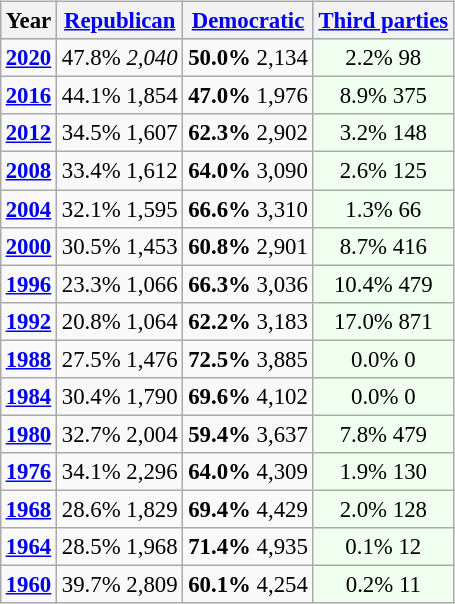<table class="wikitable" style="float:right; font-size:95%;">
<tr bgcolor=lightgrey>
<th>Year</th>
<th><a href='#'>Republican</a></th>
<th><a href='#'>Democratic</a></th>
<th><a href='#'>Third parties</a></th>
</tr>
<tr>
<td style="text-align:center;" ><strong><a href='#'>2020</a></strong></td>
<td style="text-align:center;" >47.8% <em>2,040</td>
<td style="text-align:center;" ><strong>50.0%</strong> </em>2,134<em></td>
<td style="text-align:center; background:honeyDew;">2.2% </em>98<em></td>
</tr>
<tr>
<td style="text-align:center;" ><strong><a href='#'>2016</a></strong></td>
<td style="text-align:center;" >44.1% </em>1,854<em></td>
<td style="text-align:center;" ><strong>47.0%</strong> </em>1,976<em></td>
<td style="text-align:center; background:honeyDew;">8.9% </em>375<em></td>
</tr>
<tr>
<td style="text-align:center;" ><strong><a href='#'>2012</a></strong></td>
<td style="text-align:center;" >34.5% </em>1,607<em></td>
<td style="text-align:center;" ><strong>62.3%</strong> </em>2,902<em></td>
<td style="text-align:center; background:honeyDew;">3.2% </em>148<em></td>
</tr>
<tr>
<td style="text-align:center;" ><strong><a href='#'>2008</a></strong></td>
<td style="text-align:center;" >33.4% </em>1,612<em></td>
<td style="text-align:center;" ><strong>64.0%</strong> </em>3,090<em></td>
<td style="text-align:center; background:honeyDew;">2.6% </em>125<em></td>
</tr>
<tr>
<td style="text-align:center;" ><strong><a href='#'>2004</a></strong></td>
<td style="text-align:center;" >32.1% </em>1,595<em></td>
<td style="text-align:center;" ><strong>66.6%</strong> </em>3,310<em></td>
<td style="text-align:center; background:honeyDew;">1.3% </em>66<em></td>
</tr>
<tr>
<td style="text-align:center;" ><strong><a href='#'>2000</a></strong></td>
<td style="text-align:center;" >30.5% </em>1,453<em></td>
<td style="text-align:center;" ><strong>60.8%</strong> </em>2,901<em></td>
<td style="text-align:center; background:honeyDew;">8.7% </em>416<em></td>
</tr>
<tr>
<td style="text-align:center;" ><strong><a href='#'>1996</a></strong></td>
<td style="text-align:center;" >23.3% </em>1,066<em></td>
<td style="text-align:center;" ><strong>66.3%</strong> </em>3,036<em></td>
<td style="text-align:center; background:honeyDew;">10.4% </em>479<em></td>
</tr>
<tr>
<td style="text-align:center;" ><strong><a href='#'>1992</a></strong></td>
<td style="text-align:center;" >20.8% </em>1,064<em></td>
<td style="text-align:center;" ><strong>62.2%</strong> </em>3,183<em></td>
<td style="text-align:center; background:honeyDew;">17.0% </em>871<em></td>
</tr>
<tr>
<td style="text-align:center;" ><strong><a href='#'>1988</a></strong></td>
<td style="text-align:center;" >27.5% </em>1,476<em></td>
<td style="text-align:center;" ><strong>72.5%</strong> </em>3,885<em></td>
<td style="text-align:center; background:honeyDew;">0.0% </em>0<em></td>
</tr>
<tr>
<td style="text-align:center;" ><strong><a href='#'>1984</a></strong></td>
<td style="text-align:center;" >30.4% </em>1,790<em></td>
<td style="text-align:center;" ><strong>69.6%</strong> </em>4,102<em></td>
<td style="text-align:center; background:honeyDew;">0.0% </em>0<em></td>
</tr>
<tr>
<td style="text-align:center;" ><strong><a href='#'>1980</a></strong></td>
<td style="text-align:center;" >32.7% </em>2,004<em></td>
<td style="text-align:center;" ><strong>59.4%</strong> </em>3,637<em></td>
<td style="text-align:center; background:honeyDew;">7.8% </em>479<em></td>
</tr>
<tr>
<td style="text-align:center;" ><strong><a href='#'>1976</a></strong></td>
<td style="text-align:center;" >34.1% </em>2,296<em></td>
<td style="text-align:center;" ><strong>64.0%</strong> </em>4,309<em></td>
<td style="text-align:center; background:honeyDew;">1.9% </em>130<em></td>
</tr>
<tr>
<td style="text-align:center;" ><strong><a href='#'>1968</a></strong></td>
<td style="text-align:center;" >28.6% </em>1,829<em></td>
<td style="text-align:center;" ><strong>69.4%</strong> </em>4,429<em></td>
<td style="text-align:center; background:honeyDew;">2.0% </em>128<em></td>
</tr>
<tr>
<td style="text-align:center;" ><strong><a href='#'>1964</a></strong></td>
<td style="text-align:center;" >28.5% </em>1,968<em></td>
<td style="text-align:center;" ><strong>71.4%</strong> </em>4,935<em></td>
<td style="text-align:center; background:honeyDew;">0.1% </em>12<em></td>
</tr>
<tr>
<td style="text-align:center;" ><strong><a href='#'>1960</a></strong></td>
<td style="text-align:center;" >39.7% </em>2,809<em></td>
<td style="text-align:center;" ><strong>60.1%</strong> </em>4,254<em></td>
<td style="text-align:center; background:honeyDew;">0.2% </em>11<em></td>
</tr>
</table>
